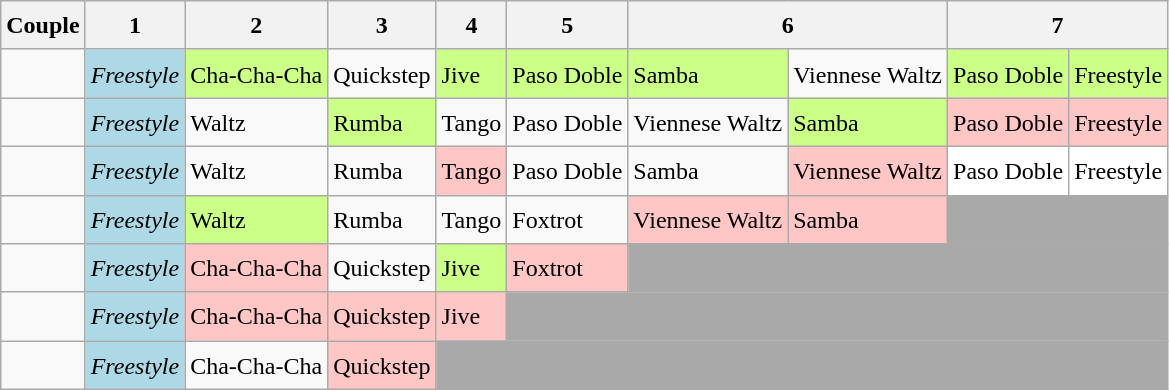<table class="wikitable" style="text-align:left; font-size:100%; line-height:25px;">
<tr>
<th>Couple</th>
<th>1</th>
<th>2</th>
<th>3</th>
<th>4</th>
<th>5</th>
<th colspan=2>6</th>
<th colspan=2>7</th>
</tr>
<tr>
<td></td>
<td style="background:lightblue;"><em>Freestyle</em></td>
<td style="background:#ccff88;">Cha-Cha-Cha</td>
<td>Quickstep</td>
<td style="background:#ccff88;">Jive</td>
<td style="background:#ccff88;">Paso Doble</td>
<td style="background:#ccff88;">Samba</td>
<td>Viennese Waltz</td>
<td style="background:#ccff88;">Paso Doble</td>
<td style="background:#ccff88;">Freestyle</td>
</tr>
<tr>
<td></td>
<td style="background:lightblue;"><em>Freestyle</em></td>
<td>Waltz</td>
<td style="background:#ccff88;">Rumba</td>
<td>Tango</td>
<td>Paso Doble</td>
<td>Viennese Waltz</td>
<td style="background:#ccff88;">Samba</td>
<td style="background:#ffc6c6;">Paso Doble</td>
<td style="background:#ffc6c6;">Freestyle</td>
</tr>
<tr>
<td></td>
<td style="background:lightblue;"><em>Freestyle</em></td>
<td>Waltz</td>
<td>Rumba</td>
<td style="background:#ffc6c6;">Tango</td>
<td>Paso Doble</td>
<td>Samba</td>
<td style="background:#ffc6c6;">Viennese Waltz</td>
<td style="background:white;">Paso Doble</td>
<td style="background:white;">Freestyle</td>
</tr>
<tr>
<td></td>
<td style="background:lightblue;"><em>Freestyle</em></td>
<td style="background:#ccff88;">Waltz</td>
<td>Rumba</td>
<td>Tango</td>
<td>Foxtrot</td>
<td style="background:#ffc6c6;">Viennese Waltz</td>
<td style="background:#ffc6c6;">Samba</td>
<td colspan=3 bgcolor="darkgray"></td>
</tr>
<tr>
<td></td>
<td style="background:lightblue;"><em>Freestyle</em></td>
<td style="background:#ffc6c6;">Cha-Cha-Cha</td>
<td>Quickstep</td>
<td style="background:#ccff88;">Jive</td>
<td style="background:#ffc6c6;">Foxtrot</td>
<td colspan=4 bgcolor="darkgray"></td>
</tr>
<tr>
<td></td>
<td style="background:lightblue;"><em>Freestyle</em></td>
<td style="background:#ffc6c6;">Cha-Cha-Cha</td>
<td style="background:#ffc6c6;">Quickstep</td>
<td style="background:#ffc6c6;">Jive</td>
<td colspan=5 bgcolor="darkgray"></td>
</tr>
<tr>
<td></td>
<td style="background:lightblue;"><em>Freestyle</em></td>
<td>Cha-Cha-Cha</td>
<td style="background:#ffc6c6;">Quickstep</td>
<td colspan=6 bgcolor="darkgray"></td>
</tr>
</table>
